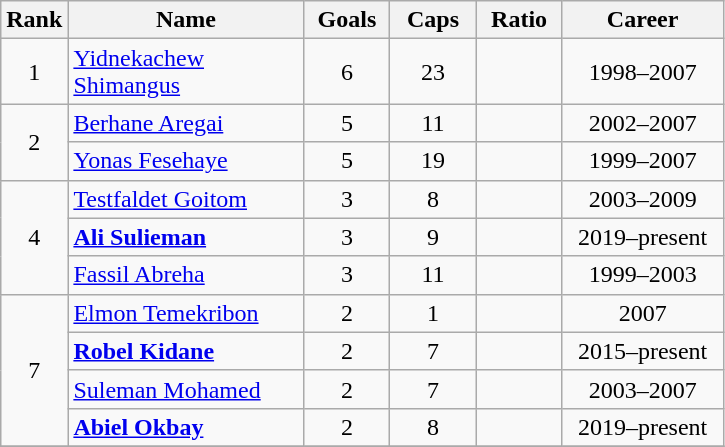<table class="wikitable sortable"  style="text-align:center;">
<tr>
<th width="30">Rank</th>
<th style="width:150px;">Name</th>
<th width="50">Goals</th>
<th width="50">Caps</th>
<th width="50">Ratio</th>
<th style="width:100px;">Career</th>
</tr>
<tr>
<td>1</td>
<td style="text-align: left;"><a href='#'>Yidnekachew Shimangus</a></td>
<td>6</td>
<td>23</td>
<td></td>
<td>1998–2007</td>
</tr>
<tr>
<td rowspan=2>2</td>
<td style="text-align: left;"><a href='#'>Berhane Aregai</a></td>
<td>5</td>
<td>11</td>
<td></td>
<td>2002–2007</td>
</tr>
<tr>
<td style="text-align: left;"><a href='#'>Yonas Fesehaye</a></td>
<td>5</td>
<td>19</td>
<td></td>
<td>1999–2007</td>
</tr>
<tr>
<td rowspan=3>4</td>
<td style="text-align: left;"><a href='#'>Testfaldet Goitom</a></td>
<td>3</td>
<td>8</td>
<td></td>
<td>2003–2009</td>
</tr>
<tr>
<td style="text-align: left;"><strong><a href='#'>Ali Sulieman</a></strong></td>
<td>3</td>
<td>9</td>
<td></td>
<td>2019–present</td>
</tr>
<tr>
<td style="text-align: left;"><a href='#'>Fassil Abreha</a></td>
<td>3</td>
<td>11</td>
<td></td>
<td>1999–2003</td>
</tr>
<tr>
<td rowspan=4>7</td>
<td style="text-align: left;"><a href='#'>Elmon Temekribon</a></td>
<td>2</td>
<td>1</td>
<td></td>
<td>2007</td>
</tr>
<tr>
<td style="text-align: left;"><strong><a href='#'>Robel Kidane</a></strong></td>
<td>2</td>
<td>7</td>
<td></td>
<td>2015–present</td>
</tr>
<tr>
<td style="text-align: left;"><a href='#'>Suleman Mohamed</a></td>
<td>2</td>
<td>7</td>
<td></td>
<td>2003–2007</td>
</tr>
<tr>
<td style="text-align: left;"><strong><a href='#'>Abiel Okbay</a></strong></td>
<td>2</td>
<td>8</td>
<td></td>
<td>2019–present</td>
</tr>
<tr>
</tr>
</table>
